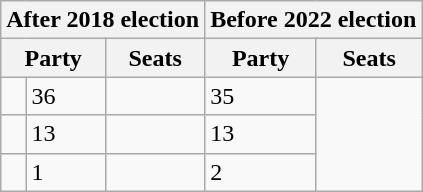<table class="wikitable">
<tr>
<th colspan="3">After 2018 election</th>
<th colspan="3">Before 2022 election</th>
</tr>
<tr>
<th colspan="2">Party</th>
<th>Seats</th>
<th colspan="2">Party</th>
<th>Seats</th>
</tr>
<tr>
<td></td>
<td>36</td>
<td></td>
<td>35</td>
</tr>
<tr>
<td></td>
<td>13</td>
<td></td>
<td>13</td>
</tr>
<tr>
<td></td>
<td>1</td>
<td></td>
<td>2</td>
</tr>
</table>
